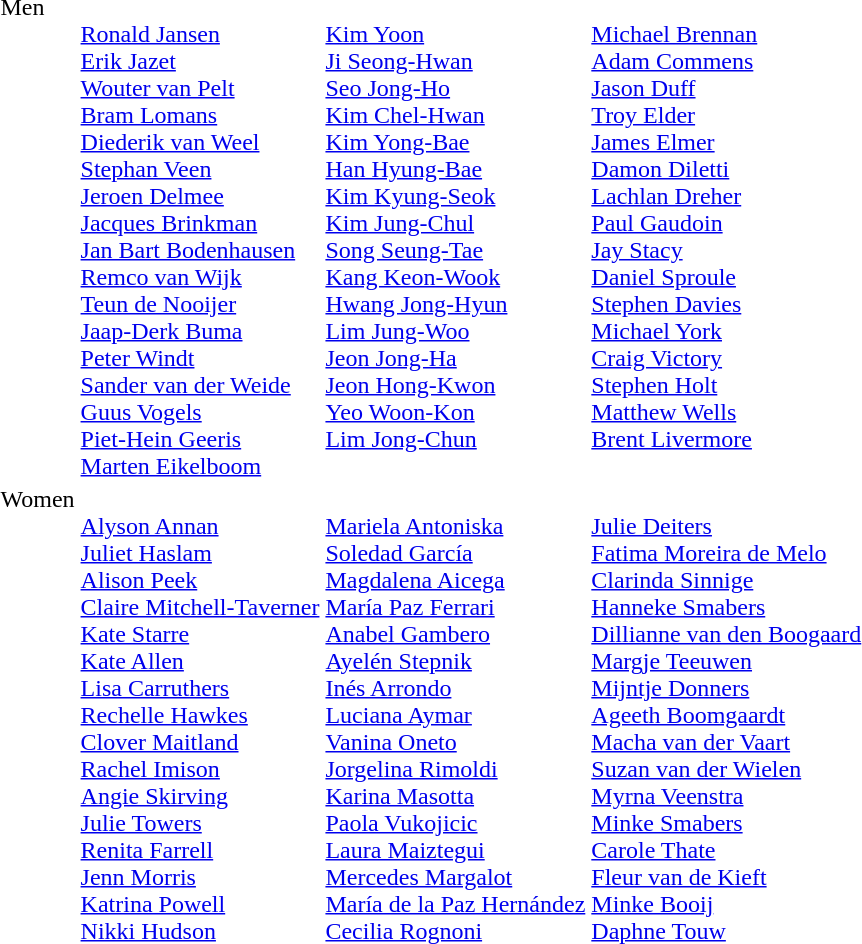<table>
<tr valign=top>
<td>Men<br></td>
<td><br><a href='#'>Ronald Jansen</a><br><a href='#'>Erik Jazet</a><br><a href='#'>Wouter van Pelt</a><br><a href='#'>Bram Lomans</a><br><a href='#'>Diederik van Weel</a><br><a href='#'>Stephan Veen</a><br><a href='#'>Jeroen Delmee</a><br><a href='#'>Jacques Brinkman</a><br> <a href='#'>Jan Bart Bodenhausen</a><br><a href='#'>Remco van Wijk</a><br><a href='#'>Teun de Nooijer</a><br><a href='#'>Jaap-Derk Buma</a><br><a href='#'>Peter Windt</a><br><a href='#'>Sander van der Weide</a><br><a href='#'>Guus Vogels</a><br><a href='#'>Piet-Hein Geeris</a><br><a href='#'>Marten Eikelboom</a></td>
<td><br><a href='#'>Kim Yoon</a><br><a href='#'>Ji Seong-Hwan</a><br><a href='#'>Seo Jong-Ho</a><br><a href='#'>Kim Chel-Hwan</a><br><a href='#'>Kim Yong-Bae</a><br><a href='#'>Han Hyung-Bae</a><br><a href='#'>Kim Kyung-Seok</a><br><a href='#'>Kim Jung-Chul</a><br><a href='#'>Song Seung-Tae</a><br><a href='#'>Kang Keon-Wook</a><br><a href='#'>Hwang Jong-Hyun</a><br><a href='#'>Lim Jung-Woo</a><br><a href='#'>Jeon Jong-Ha</a><br><a href='#'>Jeon Hong-Kwon</a><br><a href='#'>Yeo Woon-Kon</a><br><a href='#'>Lim Jong-Chun</a></td>
<td><br><a href='#'>Michael Brennan</a><br><a href='#'>Adam Commens</a><br><a href='#'>Jason Duff</a><br><a href='#'>Troy Elder</a><br><a href='#'>James Elmer</a><br><a href='#'>Damon Diletti</a><br><a href='#'>Lachlan Dreher</a><br><a href='#'>Paul Gaudoin</a><br><a href='#'>Jay Stacy</a><br><a href='#'>Daniel Sproule</a><br><a href='#'>Stephen Davies</a><br><a href='#'>Michael York</a><br><a href='#'>Craig Victory</a><br><a href='#'>Stephen Holt</a><br><a href='#'>Matthew Wells</a><br><a href='#'>Brent Livermore</a></td>
</tr>
<tr valign=top>
<td>Women<br></td>
<td><br><a href='#'>Alyson Annan</a><br><a href='#'>Juliet Haslam</a><br><a href='#'>Alison Peek</a><br><a href='#'>Claire Mitchell-Taverner</a><br><a href='#'>Kate Starre</a><br><a href='#'>Kate Allen</a><br><a href='#'>Lisa Carruthers</a><br><a href='#'>Rechelle Hawkes</a><br><a href='#'>Clover Maitland</a><br><a href='#'>Rachel Imison</a><br><a href='#'>Angie Skirving</a><br><a href='#'>Julie Towers</a><br><a href='#'>Renita Farrell</a><br><a href='#'>Jenn Morris</a><br><a href='#'>Katrina Powell</a><br><a href='#'>Nikki Hudson</a></td>
<td><br><a href='#'>Mariela Antoniska</a><br><a href='#'>Soledad García</a><br><a href='#'>Magdalena Aicega</a><br><a href='#'>María Paz Ferrari</a><br><a href='#'>Anabel Gambero</a><br><a href='#'>Ayelén Stepnik</a><br><a href='#'>Inés Arrondo</a><br><a href='#'>Luciana Aymar</a><br><a href='#'>Vanina Oneto</a><br><a href='#'>Jorgelina Rimoldi</a><br><a href='#'>Karina Masotta</a><br><a href='#'>Paola Vukojicic</a><br><a href='#'>Laura Maiztegui</a><br><a href='#'>Mercedes Margalot</a><br><a href='#'>María de la Paz Hernández</a><br><a href='#'>Cecilia Rognoni</a></td>
<td><br><a href='#'>Julie Deiters</a><br><a href='#'>Fatima Moreira de Melo</a><br><a href='#'>Clarinda Sinnige</a><br><a href='#'>Hanneke Smabers</a><br><a href='#'>Dillianne van den Boogaard</a><br><a href='#'>Margje Teeuwen</a><br><a href='#'>Mijntje Donners</a><br><a href='#'>Ageeth Boomgaardt</a><br><a href='#'>Macha van der Vaart</a><br><a href='#'>Suzan van der Wielen</a><br><a href='#'>Myrna Veenstra</a><br><a href='#'>Minke Smabers</a><br><a href='#'>Carole Thate</a><br><a href='#'>Fleur van de Kieft</a><br><a href='#'>Minke Booij</a><br><a href='#'>Daphne Touw</a></td>
</tr>
</table>
